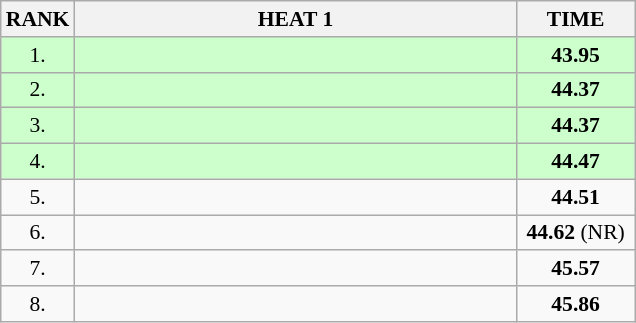<table class="wikitable" style="border-collapse: collapse; font-size: 90%;">
<tr>
<th>RANK</th>
<th style="width: 20em">HEAT 1</th>
<th style="width: 5em">TIME</th>
</tr>
<tr style="background:#ccffcc;">
<td align="center">1.</td>
<td></td>
<td align="center"><strong>43.95</strong></td>
</tr>
<tr style="background:#ccffcc;">
<td align="center">2.</td>
<td></td>
<td align="center"><strong>44.37</strong></td>
</tr>
<tr style="background:#ccffcc;">
<td align="center">3.</td>
<td></td>
<td align="center"><strong>44.37</strong></td>
</tr>
<tr style="background:#ccffcc;">
<td align="center">4.</td>
<td></td>
<td align="center"><strong>44.47</strong></td>
</tr>
<tr>
<td align="center">5.</td>
<td></td>
<td align="center"><strong>44.51</strong></td>
</tr>
<tr>
<td align="center">6.</td>
<td></td>
<td align="center"><strong>44.62</strong> (NR)</td>
</tr>
<tr>
<td align="center">7.</td>
<td></td>
<td align="center"><strong>45.57</strong></td>
</tr>
<tr>
<td align="center">8.</td>
<td></td>
<td align="center"><strong>45.86</strong></td>
</tr>
</table>
